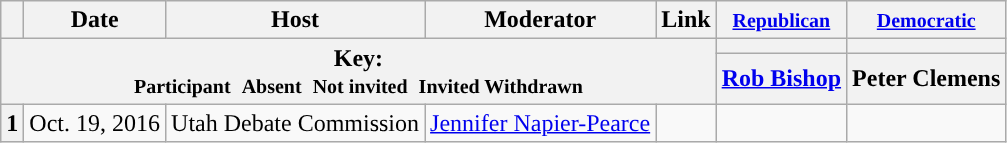<table class="wikitable" style="text-align:center;">
<tr>
<th scope="col"></th>
<th scope="col">Date</th>
<th scope="col">Host</th>
<th scope="col">Moderator</th>
<th scope="col">Link</th>
<th scope="col"><small><a href='#'>Republican</a></small></th>
<th scope="col"><small><a href='#'>Democratic</a></small></th>
</tr>
<tr>
<th colspan="5" rowspan="2">Key:<br> <small>Participant </small>  <small>Absent </small>  <small>Not invited </small>  <small>Invited  Withdrawn</small></th>
<th scope="col" style="background:"></th>
<th scope="col" style="background:"></th>
</tr>
<tr>
<th scope="col"><a href='#'>Rob Bishop</a></th>
<th scope="col">Peter Clemens</th>
</tr>
<tr>
<th>1</th>
<td style="white-space:nowrap;">Oct. 19, 2016</td>
<td style="white-space:nowrap;">Utah Debate Commission</td>
<td style="white-space:nowrap;"><a href='#'>Jennifer Napier-Pearce</a></td>
<td style="white-space:nowrap;"></td>
<td></td>
<td></td>
</tr>
</table>
